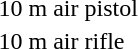<table>
<tr>
<td>10 m air pistol</td>
<td></td>
<td></td>
<td></td>
</tr>
<tr>
<td>10 m air rifle</td>
<td></td>
<td></td>
<td></td>
</tr>
</table>
